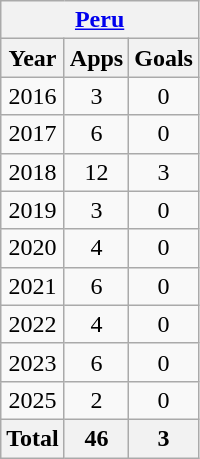<table class="wikitable" style="text-align:center">
<tr>
<th colspan=3><a href='#'>Peru</a></th>
</tr>
<tr>
<th>Year</th>
<th>Apps</th>
<th>Goals</th>
</tr>
<tr>
<td>2016</td>
<td>3</td>
<td>0</td>
</tr>
<tr>
<td>2017</td>
<td>6</td>
<td>0</td>
</tr>
<tr>
<td>2018</td>
<td>12</td>
<td>3</td>
</tr>
<tr>
<td>2019</td>
<td>3</td>
<td>0</td>
</tr>
<tr>
<td>2020</td>
<td>4</td>
<td>0</td>
</tr>
<tr>
<td>2021</td>
<td>6</td>
<td>0</td>
</tr>
<tr>
<td>2022</td>
<td>4</td>
<td>0</td>
</tr>
<tr>
<td>2023</td>
<td>6</td>
<td>0</td>
</tr>
<tr>
<td>2025</td>
<td>2</td>
<td>0</td>
</tr>
<tr>
<th>Total</th>
<th>46</th>
<th>3</th>
</tr>
</table>
